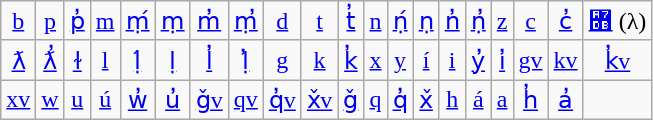<table class="wikitable" style="text-align: center">
<tr>
<td><a href='#'>b</a></td>
<td><a href='#'>p</a></td>
<td><a href='#'>p̓</a></td>
<td><a href='#'>m</a></td>
<td><a href='#'>ṃ́</a></td>
<td><a href='#'>ṃ</a></td>
<td><a href='#'>m̓</a></td>
<td><a href='#'>ṃ̓</a></td>
<td><a href='#'>d</a></td>
<td><a href='#'>t</a></td>
<td><a href='#'>t̓</a></td>
<td><a href='#'>n</a></td>
<td><a href='#'>ṇ́</a></td>
<td><a href='#'>ṇ</a></td>
<td><a href='#'>n̓</a></td>
<td><a href='#'>ṇ̓</a></td>
<td><a href='#'>z</a></td>
<td><a href='#'>c</a></td>
<td><a href='#'>c̓</a></td>
<td><a href='#'>ꟛ</a> (λ)</td>
</tr>
<tr>
<td><a href='#'>ƛ</a></td>
<td><a href='#'>ƛ̓</a></td>
<td><a href='#'>ɫ</a></td>
<td><a href='#'>l</a></td>
<td><a href='#'>ḷ́</a></td>
<td><a href='#'>ḷ</a></td>
<td><a href='#'>l̓</a></td>
<td><a href='#'>ḷ̓</a></td>
<td><a href='#'>g</a></td>
<td><a href='#'>k</a></td>
<td><a href='#'>k̓</a></td>
<td><a href='#'>x</a></td>
<td><a href='#'>y</a></td>
<td><a href='#'>í</a></td>
<td><a href='#'>i</a></td>
<td><a href='#'>y̓</a></td>
<td><a href='#'>i̓</a></td>
<td><a href='#'>gv</a></td>
<td><a href='#'>kv</a></td>
<td><a href='#'>k̓v</a></td>
</tr>
<tr>
<td><a href='#'>xv</a></td>
<td><a href='#'>w</a></td>
<td><a href='#'>u</a></td>
<td><a href='#'>ú</a></td>
<td><a href='#'>w̓</a></td>
<td><a href='#'>u̓</a></td>
<td><a href='#'>ǧv</a></td>
<td><a href='#'>qv</a></td>
<td><a href='#'>q̓v</a></td>
<td><a href='#'>x̌v</a></td>
<td><a href='#'>ǧ</a></td>
<td><a href='#'>q</a></td>
<td><a href='#'>q̓</a></td>
<td><a href='#'>x̌</a></td>
<td><a href='#'>h</a></td>
<td><a href='#'>á</a></td>
<td><a href='#'>a</a></td>
<td><a href='#'>h̓</a></td>
<td><a href='#'>a̓</a></td>
</tr>
</table>
